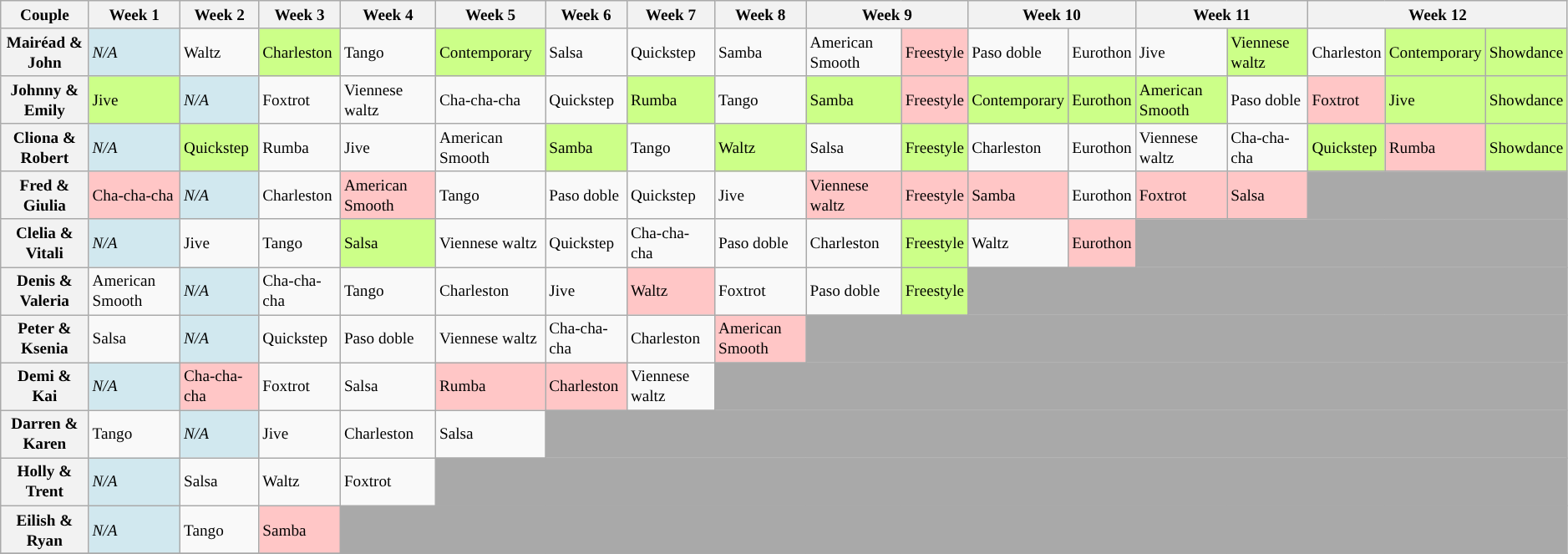<table class="wikitable" style="text-align:left; font-size:80%; line-height:16px;">
<tr>
<th>Couple</th>
<th>Week 1</th>
<th>Week 2</th>
<th>Week 3</th>
<th>Week 4</th>
<th>Week 5</th>
<th>Week 6</th>
<th>Week 7</th>
<th>Week 8</th>
<th colspan="2">Week 9</th>
<th colspan="2">Week 10</th>
<th colspan="2">Week 11</th>
<th colspan="3">Week 12</th>
</tr>
<tr>
<th>Mairéad & John</th>
<td style="background:#D1E8EF;"><em>N/A</em></td>
<td>Waltz</td>
<td style="background:#ccff88;">Charleston</td>
<td>Tango</td>
<td style="background:#ccff88;">Contemporary</td>
<td>Salsa <br></td>
<td>Quickstep</td>
<td>Samba</td>
<td>American Smooth</td>
<td style="background:#ffc6c6;">Freestyle <br></td>
<td>Paso doble</td>
<td>Eurothon</td>
<td>Jive</td>
<td style="background:#ccff88;">Viennese waltz</td>
<td>Charleston</td>
<td style="background:#ccff88;">Contemporary</td>
<td style="background:#ccff88;">Showdance</td>
</tr>
<tr>
<th>Johnny & Emily</th>
<td style="background:#ccff88;">Jive</td>
<td style="background:#D1E8EF;"><em>N/A</em></td>
<td>Foxtrot</td>
<td>Viennese waltz</td>
<td>Cha-cha-cha</td>
<td>Quickstep <br></td>
<td style="background:#ccff88;">Rumba</td>
<td>Tango</td>
<td style="background:#ccff88;">Samba</td>
<td style="background:#ffc6c6;">Freestyle <br></td>
<td style="background:#ccff88;">Contemporary</td>
<td style="background:#ccff88;">Eurothon</td>
<td style="background:#ccff88;">American Smooth</td>
<td>Paso doble</td>
<td style="background:#ffc6c6;">Foxtrot</td>
<td style="background:#ccff88;">Jive</td>
<td style="background:#ccff88;">Showdance</td>
</tr>
<tr>
<th>Cliona & Robert</th>
<td style="background:#D1E8EF;"><em>N/A</em></td>
<td style="background:#ccff88;">Quickstep</td>
<td>Rumba</td>
<td>Jive</td>
<td>American Smooth</td>
<td style="background:#ccff88;">Samba <br></td>
<td>Tango</td>
<td style="background:#ccff88;">Waltz</td>
<td>Salsa</td>
<td style="background:#ccff88;">Freestyle <br></td>
<td>Charleston</td>
<td>Eurothon</td>
<td>Viennese waltz</td>
<td>Cha-cha-cha</td>
<td style="background:#ccff88;">Quickstep</td>
<td style="background:#ffc6c6;">Rumba</td>
<td style="background:#ccff88;">Showdance</td>
</tr>
<tr>
<th>Fred & Giulia</th>
<td style="background:#ffc6c6;">Cha-cha-cha</td>
<td style="background:#D1E8EF;"><em>N/A</em></td>
<td>Charleston</td>
<td style="background:#ffc6c6;">American Smooth</td>
<td>Tango</td>
<td>Paso doble <br></td>
<td>Quickstep</td>
<td>Jive</td>
<td style="background:#ffc6c6;">Viennese waltz</td>
<td style="background:#ffc6c6;">Freestyle <br></td>
<td style="background:#ffc6c6;">Samba</td>
<td>Eurothon</td>
<td style="background:#ffc6c6;">Foxtrot</td>
<td style="background:#ffc6c6;">Salsa</td>
<td colspan="3" style="background:darkgrey;"></td>
</tr>
<tr>
<th>Clelia & Vitali</th>
<td style="background:#D1E8EF;"><em>N/A</em></td>
<td>Jive</td>
<td>Tango</td>
<td style="background:#ccff88;">Salsa</td>
<td>Viennese waltz</td>
<td>Quickstep <br></td>
<td>Cha-cha-cha</td>
<td>Paso doble</td>
<td>Charleston</td>
<td style="background:#ccff88;">Freestyle <br></td>
<td>Waltz</td>
<td style="background:#ffc6c6;">Eurothon</td>
<td colspan="5" style="background:darkgrey;"></td>
</tr>
<tr>
<th>Denis & Valeria</th>
<td>American Smooth</td>
<td style="background:#D1E8EF;"><em>N/A</em></td>
<td>Cha-cha-cha</td>
<td>Tango</td>
<td>Charleston</td>
<td>Jive <br></td>
<td style="background:#ffc6c6;">Waltz</td>
<td>Foxtrot</td>
<td>Paso doble</td>
<td style="background:#ccff88;">Freestyle <br></td>
<td colspan="7" style="background:darkgrey;"></td>
</tr>
<tr>
<th>Peter & Ksenia</th>
<td>Salsa</td>
<td style="background:#D1E8EF;"><em>N/A</em></td>
<td>Quickstep</td>
<td>Paso doble</td>
<td>Viennese waltz</td>
<td>Cha-cha-cha <br></td>
<td>Charleston</td>
<td style="background:#ffc6c6;">American Smooth</td>
<td colspan="9" style="background:darkgrey;"></td>
</tr>
<tr>
<th>Demi & Kai</th>
<td style="background:#D1E8EF;"><em>N/A</em></td>
<td style="background:#ffc6c6;">Cha-cha-cha</td>
<td>Foxtrot</td>
<td>Salsa</td>
<td style="background:#ffc6c6;">Rumba</td>
<td style="background:#ffc6c6;">Charleston <br></td>
<td>Viennese waltz</td>
<td colspan="10" style="background:darkgrey;"></td>
</tr>
<tr>
<th>Darren & Karen</th>
<td>Tango</td>
<td style="background:#D1E8EF;"><em>N/A</em></td>
<td>Jive</td>
<td>Charleston</td>
<td>Salsa</td>
<td colspan="12" style="background:darkgrey;"></td>
</tr>
<tr>
<th>Holly & Trent</th>
<td style="background:#D1E8EF;"><em>N/A</em></td>
<td>Salsa</td>
<td>Waltz</td>
<td>Foxtrot</td>
<td colspan="13" style="background:darkgrey;"></td>
</tr>
<tr>
<th>Eilish & Ryan</th>
<td style="background:#D1E8EF;"><em>N/A</em></td>
<td>Tango</td>
<td style="background:#ffc6c6;">Samba</td>
<td colspan="14" style="background:darkgrey;"></td>
</tr>
<tr>
</tr>
</table>
